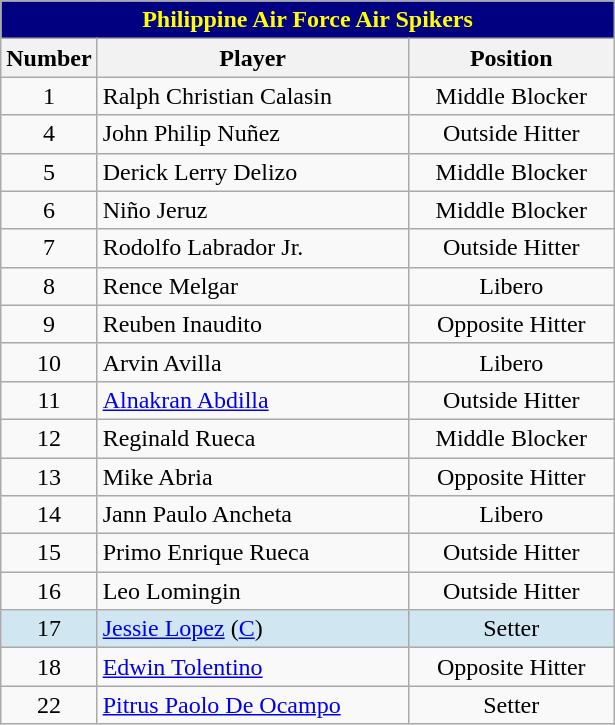<table class="wikitable sortable" style="text-align:center;">
<tr>
<th colspan="5" style= "background: #000080; color: yellow; text-align: center"><strong>Philippine Air Force Air Spikers</strong></th>
</tr>
<tr>
<th width=3px>Number</th>
<th width=200px>Player</th>
<th width=130px>Position</th>
</tr>
<tr>
<td>1</td>
<td style="text-align: left">Ralph Christian Calasin</td>
<td>Middle Blocker</td>
</tr>
<tr>
<td>4</td>
<td style="text-align: left">John Philip Nuñez</td>
<td>Outside Hitter</td>
</tr>
<tr>
<td>5</td>
<td style="text-align: left">Derick Lerry Delizo</td>
<td>Middle Blocker</td>
</tr>
<tr>
<td>6</td>
<td style="text-align: left">Niño Jeruz</td>
<td>Middle Blocker</td>
</tr>
<tr>
<td>7</td>
<td style="text-align: left">Rodolfo Labrador Jr.</td>
<td>Outside Hitter</td>
</tr>
<tr>
<td>8</td>
<td style="text-align: left">Rence Melgar</td>
<td>Libero</td>
</tr>
<tr>
<td>9</td>
<td style="text-align: left">Reuben Inaudito</td>
<td>Opposite Hitter</td>
</tr>
<tr>
<td>10</td>
<td style="text-align: left">Arvin Avilla</td>
<td>Libero</td>
</tr>
<tr>
<td>11</td>
<td style="text-align: left"><a href='#'>Alnakran Abdilla</a></td>
<td>Outside Hitter</td>
</tr>
<tr>
<td>12</td>
<td style="text-align: left">Reginald Rueca</td>
<td>Middle Blocker</td>
</tr>
<tr>
<td>13</td>
<td style="text-align: left">Mike Abria</td>
<td>Opposite Hitter</td>
</tr>
<tr>
<td>14</td>
<td style="text-align: left">Jann Paulo Ancheta</td>
<td>Libero</td>
</tr>
<tr>
<td>15</td>
<td style="text-align: left">Primo Enrique Rueca</td>
<td>Outside Hitter</td>
</tr>
<tr>
<td>16</td>
<td style="text-align: left">Leo Lomingin</td>
<td>Outside Hitter</td>
</tr>
<tr bgcolor=#D0E6F>
<td>17</td>
<td style="text-align: left"><a href='#'>Jessie Lopez</a> (<a href='#'>C</a>)</td>
<td>Setter</td>
</tr>
<tr>
<td>18</td>
<td style="text-align: left"><a href='#'>Edwin Tolentino</a></td>
<td>Opposite Hitter</td>
</tr>
<tr>
<td>22</td>
<td style="text-align: left"><a href='#'>Pitrus Paolo De Ocampo</a></td>
<td>Setter</td>
</tr>
</table>
